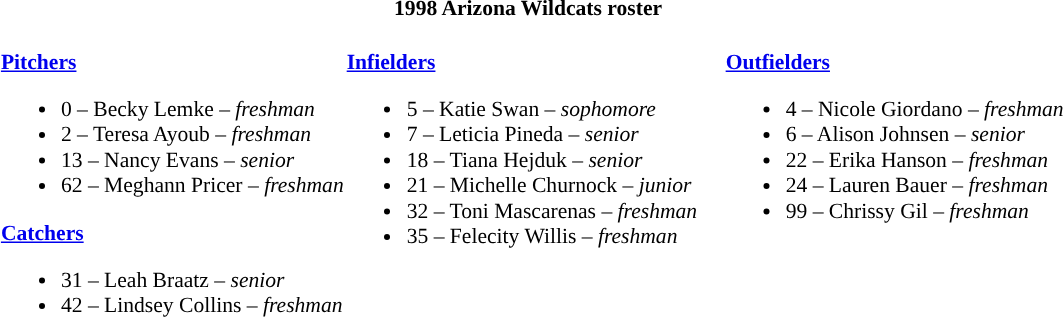<table class="toccolours" style="border-collapse:collapse; font-size:90%;">
<tr>
<th colspan=9>1998 Arizona Wildcats roster</th>
</tr>
<tr>
<td width="03"> </td>
<td valign="top"><br><strong><a href='#'>Pitchers</a></strong><ul><li>0 – Becky Lemke – <em>freshman</em></li><li>2 – Teresa Ayoub – <em>freshman</em></li><li>13 – Nancy Evans – <em>senior</em></li><li>62 – Meghann Pricer – <em>freshman</em></li></ul><strong><a href='#'>Catchers</a></strong><ul><li>31 – Leah Braatz – <em>senior</em></li><li>42 – Lindsey Collins – <em>freshman</em></li></ul></td>
<td valign="top"><br><strong><a href='#'>Infielders</a></strong><ul><li>5 – Katie Swan – <em>sophomore</em></li><li>7 – Leticia Pineda – <em>senior</em></li><li>18 – Tiana Hejduk – <em>senior</em></li><li>21 – Michelle Churnock – <em>junior</em></li><li>32 – Toni Mascarenas – <em>freshman</em></li><li>35 – Felecity Willis – <em>freshman</em></li></ul></td>
<td width="15"> </td>
<td valign="top"><br><strong><a href='#'>Outfielders</a></strong><ul><li>4 – Nicole Giordano – <em>freshman</em></li><li>6 – Alison Johnsen – <em>senior</em></li><li>22 – Erika Hanson – <em>freshman</em></li><li>24 – Lauren Bauer – <em>freshman</em></li><li>99 – Chrissy Gil – <em>freshman</em></li></ul></td>
</tr>
</table>
